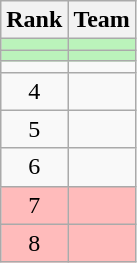<table class=wikitable style="text-align:center;">
<tr>
<th>Rank</th>
<th>Team</th>
</tr>
<tr bgcolor=bbf3bb>
<td></td>
<td align=left></td>
</tr>
<tr bgcolor=bbf3bb>
<td></td>
<td align=left></td>
</tr>
<tr>
<td></td>
<td align=left></td>
</tr>
<tr>
<td>4</td>
<td align=left></td>
</tr>
<tr>
<td>5</td>
<td align=left></td>
</tr>
<tr>
<td>6</td>
<td align=left></td>
</tr>
<tr bgcolor=ffbbbb>
<td>7</td>
<td align=left></td>
</tr>
<tr bgcolor=ffbbbb>
<td>8</td>
<td align=left></td>
</tr>
</table>
